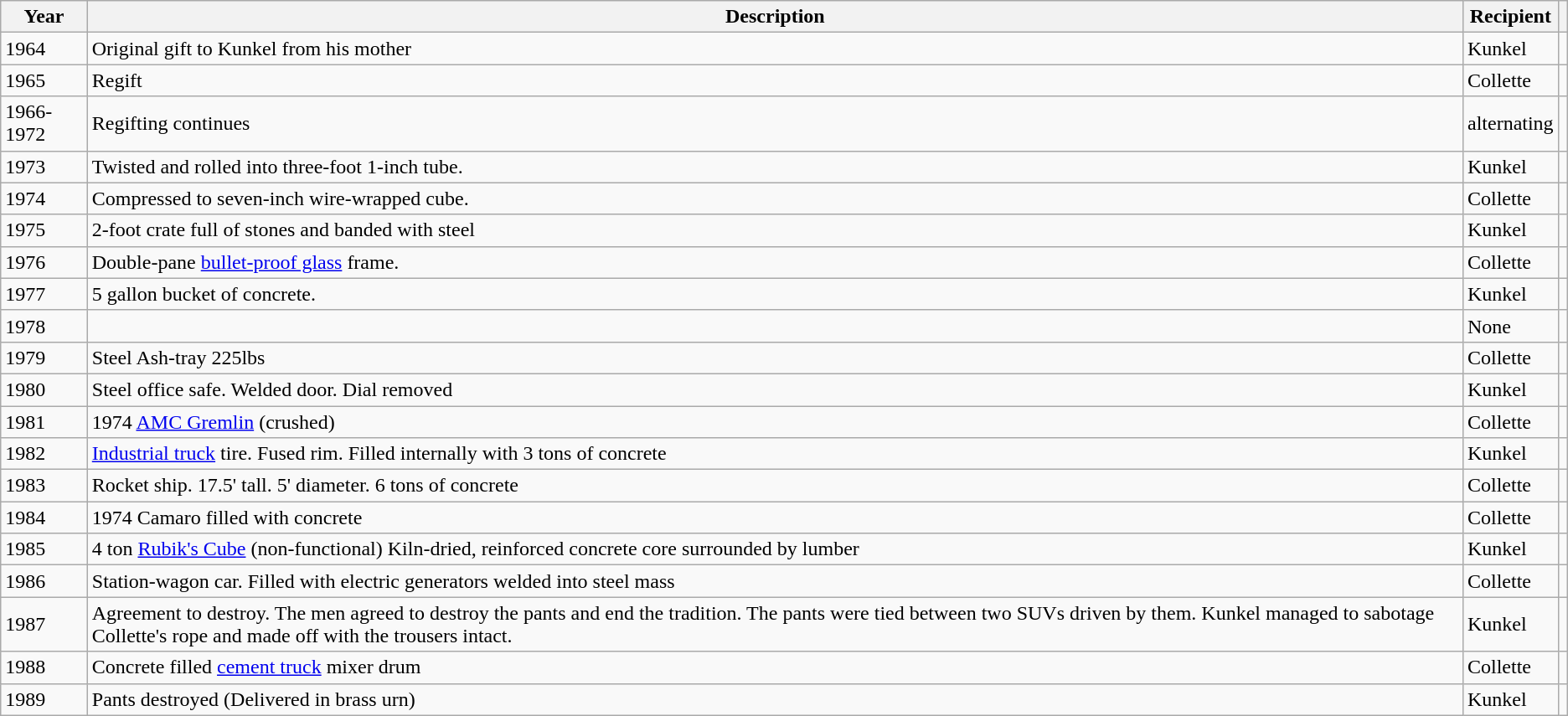<table class="wikitable">
<tr>
<th>Year</th>
<th>Description</th>
<th>Recipient</th>
<th></th>
</tr>
<tr>
<td>1964</td>
<td>Original gift to Kunkel from his mother</td>
<td>Kunkel</td>
<td></td>
</tr>
<tr>
<td>1965</td>
<td>Regift</td>
<td>Collette</td>
<td></td>
</tr>
<tr>
<td>1966-1972</td>
<td>Regifting continues</td>
<td>alternating</td>
<td></td>
</tr>
<tr>
<td>1973</td>
<td>Twisted and rolled into three-foot 1-inch tube.</td>
<td>Kunkel</td>
<td></td>
</tr>
<tr>
<td>1974</td>
<td>Compressed to seven-inch wire-wrapped cube.</td>
<td>Collette</td>
<td></td>
</tr>
<tr>
<td>1975</td>
<td>2-foot crate full of stones and banded with steel</td>
<td>Kunkel</td>
<td></td>
</tr>
<tr>
<td>1976</td>
<td>Double-pane <a href='#'>bullet-proof glass</a> frame.</td>
<td>Collette</td>
<td></td>
</tr>
<tr>
<td>1977</td>
<td>5 gallon bucket of concrete.</td>
<td>Kunkel</td>
<td></td>
</tr>
<tr>
<td>1978</td>
<td></td>
<td>None</td>
<td></td>
</tr>
<tr>
<td>1979</td>
<td>Steel Ash-tray 225lbs</td>
<td>Collette</td>
<td></td>
</tr>
<tr>
<td>1980</td>
<td>Steel office safe. Welded door. Dial removed</td>
<td>Kunkel</td>
<td></td>
</tr>
<tr>
<td>1981</td>
<td>1974 <a href='#'>AMC Gremlin</a> (crushed)</td>
<td>Collette</td>
<td></td>
</tr>
<tr>
<td>1982</td>
<td><a href='#'>Industrial truck</a> tire. Fused rim. Filled internally with 3 tons of concrete</td>
<td>Kunkel</td>
<td></td>
</tr>
<tr>
<td>1983</td>
<td>Rocket ship. 17.5' tall.  5' diameter.  6 tons of concrete</td>
<td>Collette</td>
<td></td>
</tr>
<tr>
<td>1984</td>
<td>1974 Camaro filled with concrete</td>
<td>Collette</td>
<td></td>
</tr>
<tr>
<td>1985</td>
<td>4 ton <a href='#'>Rubik's Cube</a> (non-functional)  Kiln-dried, reinforced concrete core surrounded by lumber</td>
<td>Kunkel</td>
<td></td>
</tr>
<tr>
<td>1986</td>
<td>Station-wagon car.  Filled with electric generators welded into steel mass</td>
<td>Collette</td>
<td></td>
</tr>
<tr>
<td>1987</td>
<td>Agreement to destroy.  The men agreed to destroy the pants and end the tradition. The pants were tied between two SUVs driven by them.  Kunkel managed to sabotage Collette's rope and made off with the trousers intact.</td>
<td>Kunkel</td>
<td></td>
</tr>
<tr>
<td>1988</td>
<td>Concrete filled <a href='#'>cement truck</a> mixer drum</td>
<td>Collette</td>
<td></td>
</tr>
<tr>
<td>1989</td>
<td>Pants destroyed (Delivered in brass urn)</td>
<td>Kunkel</td>
<td></td>
</tr>
</table>
